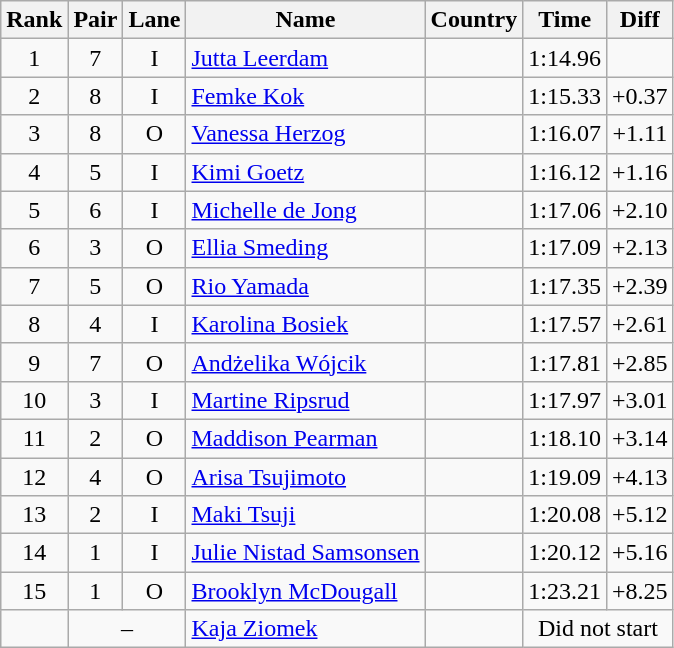<table class="wikitable sortable" style="text-align:center">
<tr>
<th>Rank</th>
<th>Pair</th>
<th>Lane</th>
<th>Name</th>
<th>Country</th>
<th>Time</th>
<th>Diff</th>
</tr>
<tr>
<td>1</td>
<td>7</td>
<td>I</td>
<td align=left><a href='#'>Jutta Leerdam</a></td>
<td align=left></td>
<td>1:14.96</td>
<td></td>
</tr>
<tr>
<td>2</td>
<td>8</td>
<td>I</td>
<td align=left><a href='#'>Femke Kok</a></td>
<td align=left></td>
<td>1:15.33</td>
<td>+0.37</td>
</tr>
<tr>
<td>3</td>
<td>8</td>
<td>O</td>
<td align=left><a href='#'>Vanessa Herzog</a></td>
<td align=left></td>
<td>1:16.07</td>
<td>+1.11</td>
</tr>
<tr>
<td>4</td>
<td>5</td>
<td>I</td>
<td align=left><a href='#'>Kimi Goetz</a></td>
<td align=left></td>
<td>1:16.12</td>
<td>+1.16</td>
</tr>
<tr>
<td>5</td>
<td>6</td>
<td>I</td>
<td align=left><a href='#'>Michelle de Jong</a></td>
<td align=left></td>
<td>1:17.06</td>
<td>+2.10</td>
</tr>
<tr>
<td>6</td>
<td>3</td>
<td>O</td>
<td align=left><a href='#'>Ellia Smeding</a></td>
<td align=left></td>
<td>1:17.09</td>
<td>+2.13</td>
</tr>
<tr>
<td>7</td>
<td>5</td>
<td>O</td>
<td align=left><a href='#'>Rio Yamada</a></td>
<td align=left></td>
<td>1:17.35</td>
<td>+2.39</td>
</tr>
<tr>
<td>8</td>
<td>4</td>
<td>I</td>
<td align=left><a href='#'>Karolina Bosiek</a></td>
<td align=left></td>
<td>1:17.57</td>
<td>+2.61</td>
</tr>
<tr>
<td>9</td>
<td>7</td>
<td>O</td>
<td align=left><a href='#'>Andżelika Wójcik</a></td>
<td align=left></td>
<td>1:17.81</td>
<td>+2.85</td>
</tr>
<tr>
<td>10</td>
<td>3</td>
<td>I</td>
<td align=left><a href='#'>Martine Ripsrud</a></td>
<td align=left></td>
<td>1:17.97</td>
<td>+3.01</td>
</tr>
<tr>
<td>11</td>
<td>2</td>
<td>O</td>
<td align=left><a href='#'>Maddison Pearman</a></td>
<td align=left></td>
<td>1:18.10</td>
<td>+3.14</td>
</tr>
<tr>
<td>12</td>
<td>4</td>
<td>O</td>
<td align=left><a href='#'>Arisa Tsujimoto</a></td>
<td align=left></td>
<td>1:19.09</td>
<td>+4.13</td>
</tr>
<tr>
<td>13</td>
<td>2</td>
<td>I</td>
<td align=left><a href='#'>Maki Tsuji</a></td>
<td align=left></td>
<td>1:20.08</td>
<td>+5.12</td>
</tr>
<tr>
<td>14</td>
<td>1</td>
<td>I</td>
<td align=left><a href='#'>Julie Nistad Samsonsen</a></td>
<td align=left></td>
<td>1:20.12</td>
<td>+5.16</td>
</tr>
<tr>
<td>15</td>
<td>1</td>
<td>O</td>
<td align=left><a href='#'>Brooklyn McDougall</a></td>
<td align=left></td>
<td>1:23.21</td>
<td>+8.25</td>
</tr>
<tr>
<td></td>
<td colspan=2>–</td>
<td align=left><a href='#'>Kaja Ziomek</a></td>
<td align=left></td>
<td colspan=2>Did not start</td>
</tr>
</table>
